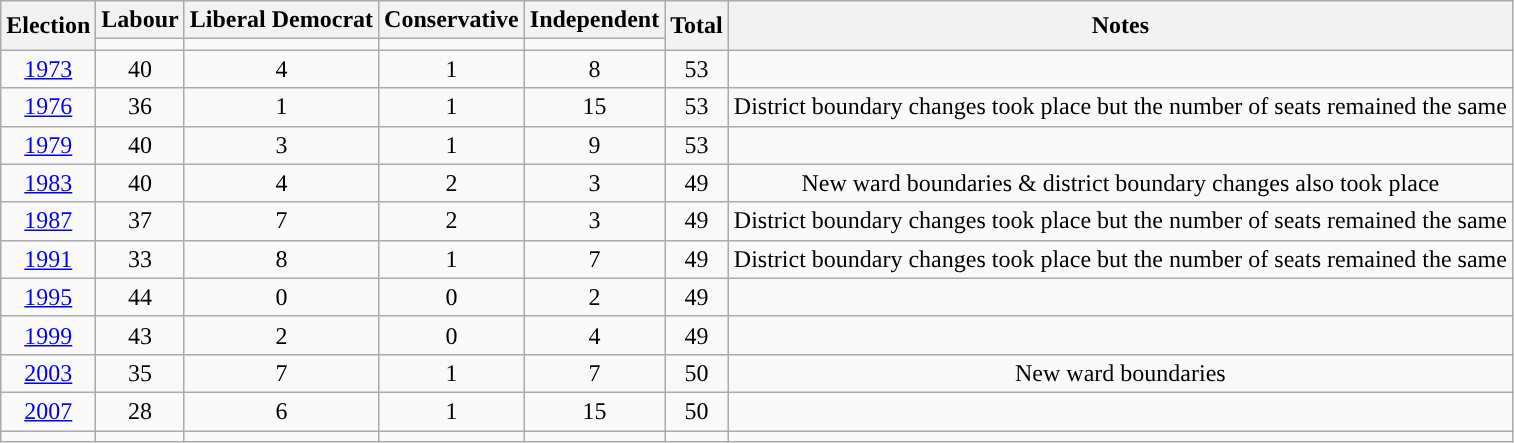<table class="wikitable" style="text-align: center">
<tr>
<th rowspan="2">Election</th>
<th>Labour</th>
<th>Liberal Democrat</th>
<th>Conservative</th>
<th>Independent</th>
<th rowspan="2">Total</th>
<th rowspan="2">Notes</th>
</tr>
<tr>
<td style="background-color: "></td>
<td style="background-color: "></td>
<td style="background-color: "></td>
<td style="background-color: "></td>
</tr>
<tr>
<td><a href='#'>1973</a></td>
<td>40</td>
<td>4</td>
<td>1</td>
<td>8</td>
<td>53</td>
<td></td>
</tr>
<tr>
<td><a href='#'>1976</a></td>
<td>36</td>
<td>1</td>
<td>1</td>
<td>15</td>
<td>53</td>
<td>District boundary changes took place but the number of seats remained the same</td>
</tr>
<tr>
<td><a href='#'>1979</a></td>
<td>40</td>
<td>3</td>
<td>1</td>
<td>9</td>
<td>53</td>
<td></td>
</tr>
<tr>
<td><a href='#'>1983</a></td>
<td>40</td>
<td>4</td>
<td>2</td>
<td>3</td>
<td>49</td>
<td>New ward boundaries & district boundary changes also took place</td>
</tr>
<tr>
<td><a href='#'>1987</a></td>
<td>37</td>
<td>7</td>
<td>2</td>
<td>3</td>
<td>49</td>
<td>District boundary changes took place but the number of seats remained the same</td>
</tr>
<tr>
<td><a href='#'>1991</a></td>
<td>33</td>
<td>8</td>
<td>1</td>
<td>7</td>
<td>49</td>
<td>District boundary changes took place but the number of seats remained the same</td>
</tr>
<tr>
<td><a href='#'>1995</a></td>
<td>44</td>
<td>0</td>
<td>0</td>
<td>2</td>
<td>49</td>
<td></td>
</tr>
<tr>
<td><a href='#'>1999</a></td>
<td>43</td>
<td>2</td>
<td>0</td>
<td>4</td>
<td>49</td>
<td></td>
</tr>
<tr>
<td><a href='#'>2003</a></td>
<td>35</td>
<td>7</td>
<td>1</td>
<td>7</td>
<td>50</td>
<td>New ward boundaries</td>
</tr>
<tr>
<td><a href='#'>2007</a></td>
<td>28</td>
<td>6</td>
<td>1</td>
<td>15</td>
<td>50</td>
<td></td>
</tr>
<tr>
<td></td>
<td style="background-color: "></td>
<td style="background-color: "></td>
<td style="background-color: "></td>
<td style="background-color: "></td>
<td></td>
<td></td>
</tr>
</table>
